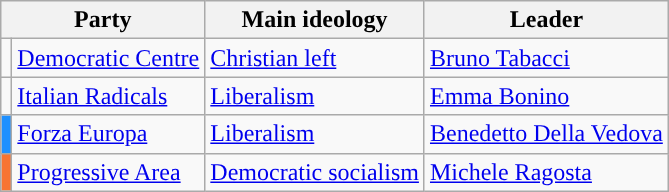<table class="wikitable">
<tr>
<th colspan=2>Party</th>
<th>Main ideology</th>
<th>Leader</th>
</tr>
<tr>
<td style="background:"></td>
<td><a href='#'>Democratic Centre</a></td>
<td><a href='#'>Christian left</a></td>
<td><a href='#'>Bruno Tabacci</a></td>
</tr>
<tr>
<td style="background:"></td>
<td><a href='#'>Italian Radicals</a></td>
<td><a href='#'>Liberalism</a></td>
<td><a href='#'>Emma Bonino</a></td>
</tr>
<tr>
<td style="background:#1e90ff;"></td>
<td><a href='#'>Forza Europa</a></td>
<td><a href='#'>Liberalism</a></td>
<td><a href='#'>Benedetto Della Vedova</a></td>
</tr>
<tr>
<td style="background:#F87432;"></td>
<td><a href='#'>Progressive Area</a></td>
<td><a href='#'>Democratic socialism</a></td>
<td><a href='#'>Michele Ragosta</a></td>
</tr>
</table>
